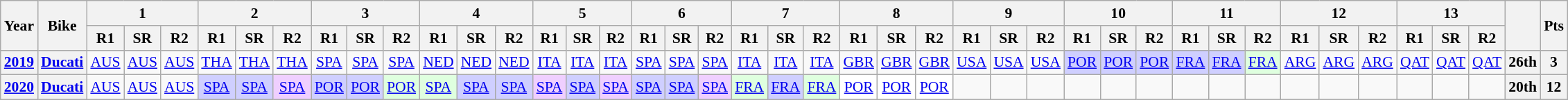<table class="wikitable" style="text-align:center; font-size:90%">
<tr>
<th valign="middle" rowspan=2>Year</th>
<th valign="middle" rowspan=2>Bike</th>
<th colspan=3>1</th>
<th colspan=3>2</th>
<th colspan=3>3</th>
<th colspan=3>4</th>
<th colspan=3>5</th>
<th colspan=3>6</th>
<th colspan=3>7</th>
<th colspan=3>8</th>
<th colspan=3>9</th>
<th colspan=3>10</th>
<th colspan=3>11</th>
<th colspan=3>12</th>
<th colspan=3>13</th>
<th rowspan=2></th>
<th rowspan=2>Pts</th>
</tr>
<tr>
<th>R1</th>
<th>SR</th>
<th>R2</th>
<th>R1</th>
<th>SR</th>
<th>R2</th>
<th>R1</th>
<th>SR</th>
<th>R2</th>
<th>R1</th>
<th>SR</th>
<th>R2</th>
<th>R1</th>
<th>SR</th>
<th>R2</th>
<th>R1</th>
<th>SR</th>
<th>R2</th>
<th>R1</th>
<th>SR</th>
<th>R2</th>
<th>R1</th>
<th>SR</th>
<th>R2</th>
<th>R1</th>
<th>SR</th>
<th>R2</th>
<th>R1</th>
<th>SR</th>
<th>R2</th>
<th>R1</th>
<th>SR</th>
<th>R2</th>
<th>R1</th>
<th>SR</th>
<th>R2</th>
<th>R1</th>
<th>SR</th>
<th>R2</th>
</tr>
<tr>
<th><a href='#'>2019</a></th>
<th><a href='#'>Ducati</a></th>
<td><a href='#'>AUS</a></td>
<td><a href='#'>AUS</a></td>
<td><a href='#'>AUS</a></td>
<td><a href='#'>THA</a></td>
<td><a href='#'>THA</a></td>
<td><a href='#'>THA</a></td>
<td><a href='#'>SPA</a></td>
<td><a href='#'>SPA</a></td>
<td><a href='#'>SPA</a></td>
<td><a href='#'>NED</a></td>
<td><a href='#'>NED</a></td>
<td><a href='#'>NED</a></td>
<td><a href='#'>ITA</a></td>
<td><a href='#'>ITA</a></td>
<td><a href='#'>ITA</a></td>
<td><a href='#'>SPA</a></td>
<td><a href='#'>SPA</a></td>
<td><a href='#'>SPA</a></td>
<td><a href='#'>ITA</a></td>
<td><a href='#'>ITA</a></td>
<td><a href='#'>ITA</a></td>
<td><a href='#'>GBR</a></td>
<td><a href='#'>GBR</a></td>
<td><a href='#'>GBR</a></td>
<td><a href='#'>USA</a></td>
<td><a href='#'>USA</a></td>
<td><a href='#'>USA</a></td>
<td style="background:#cfcfff;"><a href='#'>POR</a><br></td>
<td style="background:#cfcfff;"><a href='#'>POR</a><br></td>
<td style="background:#cfcfff;"><a href='#'>POR</a><br></td>
<td style="background:#cfcfff;"><a href='#'>FRA</a><br></td>
<td style="background:#cfcfff;"><a href='#'>FRA</a><br></td>
<td style="background:#dfffdf;"><a href='#'>FRA</a><br></td>
<td><a href='#'>ARG</a></td>
<td><a href='#'>ARG</a></td>
<td><a href='#'>ARG</a></td>
<td><a href='#'>QAT</a></td>
<td><a href='#'>QAT</a></td>
<td><a href='#'>QAT</a></td>
<th>26th</th>
<th>3</th>
</tr>
<tr>
<th><a href='#'>2020</a></th>
<th><a href='#'>Ducati</a></th>
<td><a href='#'>AUS</a></td>
<td><a href='#'>AUS</a></td>
<td><a href='#'>AUS</a></td>
<td style="background:#cfcfff;"><a href='#'>SPA</a><br></td>
<td style="background:#cfcfff;"><a href='#'>SPA</a><br></td>
<td style="background:#efcfff;"><a href='#'>SPA</a><br></td>
<td style="background:#cfcfff;"><a href='#'>POR</a><br></td>
<td style="background:#cfcfff;"><a href='#'>POR</a><br></td>
<td style="background:#dfffdf;"><a href='#'>POR</a><br></td>
<td style="background:#dfffdf;"><a href='#'>SPA</a><br></td>
<td style="background:#cfcfff;"><a href='#'>SPA</a><br></td>
<td style="background:#cfcfff;"><a href='#'>SPA</a><br></td>
<td style="background:#efcfff;"><a href='#'>SPA</a><br></td>
<td style="background:#cfcfff;"><a href='#'>SPA</a><br></td>
<td style="background:#efcfff;"><a href='#'>SPA</a><br></td>
<td style="background:#cfcfff;"><a href='#'>SPA</a><br></td>
<td style="background:#cfcfff;"><a href='#'>SPA</a><br></td>
<td style="background:#efcfff;"><a href='#'>SPA</a><br></td>
<td style="background:#dfffdf;"><a href='#'>FRA</a><br></td>
<td style="background:#cfcfff;"><a href='#'>FRA</a><br></td>
<td style="background:#dfffdf;"><a href='#'>FRA</a><br></td>
<td style="background:#ffffff;"><a href='#'>POR</a><br></td>
<td style="background:#ffffff;"><a href='#'>POR</a><br></td>
<td style="background:#ffffff;"><a href='#'>POR</a><br></td>
<td></td>
<td></td>
<td></td>
<td></td>
<td></td>
<td></td>
<td></td>
<td></td>
<td></td>
<td></td>
<td></td>
<td></td>
<td></td>
<td></td>
<td></td>
<th>20th</th>
<th>12</th>
</tr>
</table>
